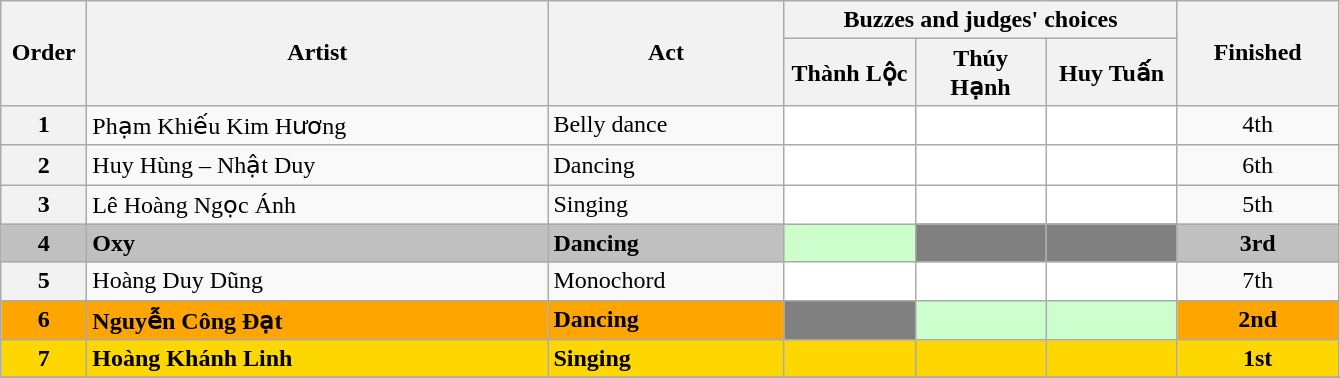<table class=wikitable>
<tr>
<th rowspan=2 width=50>Order</th>
<th rowspan=2 width=300>Artist</th>
<th rowspan=2 width=150>Act</th>
<th colspan=3 width=240>Buzzes and judges' choices</th>
<th rowspan=2 width=100>Finished</th>
</tr>
<tr>
<th width=80>Thành Lộc</th>
<th width=80>Thúy Hạnh</th>
<th width=80>Huy Tuấn</th>
</tr>
<tr>
<th>1</th>
<td>Phạm Khiếu Kim Hương</td>
<td>Belly dance</td>
<td align=center bgcolor=white></td>
<td align=center bgcolor=white></td>
<td align=center bgcolor=white></td>
<td align=center>4th</td>
</tr>
<tr>
<th>2</th>
<td>Huy Hùng – Nhật Duy</td>
<td>Dancing</td>
<td align=center bgcolor=white></td>
<td align=center bgcolor=white></td>
<td align=center bgcolor=white></td>
<td align=center>6th</td>
</tr>
<tr>
<th>3</th>
<td>Lê Hoàng Ngọc Ánh</td>
<td>Singing</td>
<td align=center bgcolor=white></td>
<td align=center bgcolor=white></td>
<td align=center bgcolor=white></td>
<td align=center>5th</td>
</tr>
<tr>
<td align=center bgcolor=silver><strong>4</strong></td>
<td bgcolor=silver><strong>Oxy</strong></td>
<td bgcolor=silver><strong>Dancing</strong></td>
<td align=center bgcolor="#cfc"></td>
<td align=center bgcolor=gray></td>
<td align=center bgcolor=gray></td>
<td align=center bgcolor=silver><strong>3rd</strong></td>
</tr>
<tr>
<th>5</th>
<td>Hoàng Duy Dũng</td>
<td>Monochord</td>
<td align=center bgcolor=white></td>
<td align=center bgcolor=white></td>
<td align=center bgcolor=white></td>
<td align=center>7th</td>
</tr>
<tr>
<td align=center bgcolor=orange><strong>6</strong></td>
<td bgcolor=orange><strong>Nguyễn Công Đạt</strong></td>
<td bgcolor=orange><strong>Dancing</strong></td>
<td align=center bgcolor=gray></td>
<td align=center bgcolor="#cfc"></td>
<td align=center bgcolor="#cfc"></td>
<td align=center bgcolor=orange><strong>2nd</strong></td>
</tr>
<tr>
<td align=center bgcolor=gold><strong>7</strong></td>
<td bgcolor=gold><strong>Hoàng Khánh Linh</strong></td>
<td bgcolor=gold><strong>Singing</strong></td>
<td align=center bgcolor=gold></td>
<td align=center bgcolor=gold></td>
<td align=center bgcolor=gold></td>
<td align=center bgcolor=gold><strong>1st</strong></td>
</tr>
<tr>
</tr>
</table>
